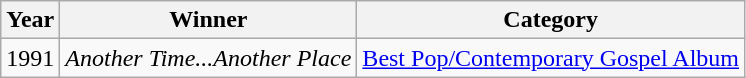<table class="wikitable">
<tr>
<th>Year</th>
<th>Winner</th>
<th>Category</th>
</tr>
<tr>
<td>1991</td>
<td><em>Another Time...Another Place</em></td>
<td><a href='#'>Best Pop/Contemporary Gospel Album</a></td>
</tr>
</table>
